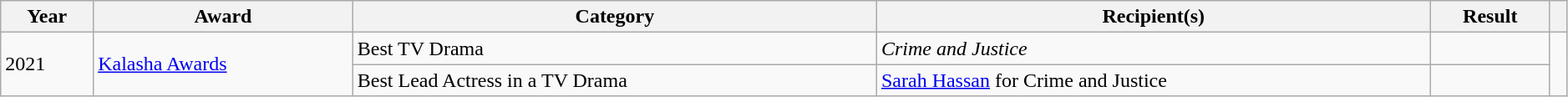<table class="wikitable sortable plainrowheaders" style="width:99%;">
<tr>
<th scope="col">Year</th>
<th scope="col">Award</th>
<th scope="col">Category</th>
<th scope="col">Recipient(s)</th>
<th scope="col">Result</th>
<th scope="col" class="unsortable"></th>
</tr>
<tr>
<td rowspan="2">2021</td>
<td rowspan="2"><a href='#'>Kalasha Awards</a></td>
<td>Best TV Drama</td>
<td><em>Crime and Justice</em></td>
<td></td>
<td rowspan="2"></td>
</tr>
<tr>
<td>Best Lead Actress in a TV Drama</td>
<td><a href='#'>Sarah Hassan</a> for Crime and Justice</td>
<td></td>
</tr>
</table>
